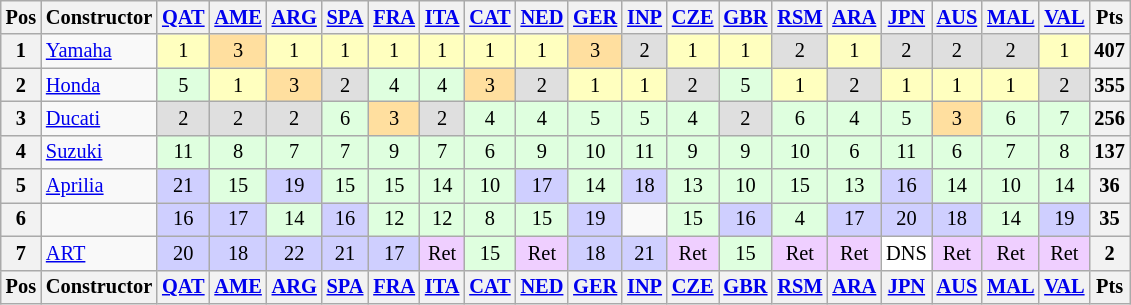<table class="wikitable" style="font-size: 85%; text-align:center">
<tr valign="top">
<th valign="middle">Pos</th>
<th valign="middle">Constructor</th>
<th><a href='#'>QAT</a><br></th>
<th><a href='#'>AME</a><br></th>
<th><a href='#'>ARG</a><br></th>
<th><a href='#'>SPA</a><br></th>
<th><a href='#'>FRA</a><br></th>
<th><a href='#'>ITA</a><br></th>
<th><a href='#'>CAT</a><br></th>
<th><a href='#'>NED</a><br></th>
<th><a href='#'>GER</a><br></th>
<th><a href='#'>INP</a><br></th>
<th><a href='#'>CZE</a><br></th>
<th><a href='#'>GBR</a><br></th>
<th><a href='#'>RSM</a><br></th>
<th><a href='#'>ARA</a><br></th>
<th><a href='#'>JPN</a><br></th>
<th><a href='#'>AUS</a><br></th>
<th><a href='#'>MAL</a><br></th>
<th><a href='#'>VAL</a><br></th>
<th valign="middle">Pts</th>
</tr>
<tr>
<th>1</th>
<td align="left"> <a href='#'>Yamaha</a></td>
<td style="background:#ffffbf;">1</td>
<td style="background:#ffdf9f;">3</td>
<td style="background:#ffffbf;">1</td>
<td style="background:#ffffbf;">1</td>
<td style="background:#ffffbf;">1</td>
<td style="background:#ffffbf;">1</td>
<td style="background:#ffffbf;">1</td>
<td style="background:#ffffbf;">1</td>
<td style="background:#ffdf9f;">3</td>
<td style="background:#dfdfdf;">2</td>
<td style="background:#ffffbf;">1</td>
<td style="background:#ffffbf;">1</td>
<td style="background:#dfdfdf;">2</td>
<td style="background:#ffffbf;">1</td>
<td style="background:#dfdfdf;">2</td>
<td style="background:#dfdfdf;">2</td>
<td style="background:#dfdfdf;">2</td>
<td style="background:#ffffbf;">1</td>
<th>407</th>
</tr>
<tr>
<th>2</th>
<td align="left"> <a href='#'>Honda</a></td>
<td style="background:#dfffdf;">5</td>
<td style="background:#ffffbf;">1</td>
<td style="background:#ffdf9f;">3</td>
<td style="background:#dfdfdf;">2</td>
<td style="background:#dfffdf;">4</td>
<td style="background:#dfffdf;">4</td>
<td style="background:#ffdf9f;">3</td>
<td style="background:#dfdfdf;">2</td>
<td style="background:#ffffbf;">1</td>
<td style="background:#ffffbf;">1</td>
<td style="background:#dfdfdf;">2</td>
<td style="background:#dfffdf;">5</td>
<td style="background:#ffffbf;">1</td>
<td style="background:#dfdfdf;">2</td>
<td style="background:#ffffbf;">1</td>
<td style="background:#ffffbf;">1</td>
<td style="background:#ffffbf;">1</td>
<td style="background:#dfdfdf;">2</td>
<th>355</th>
</tr>
<tr>
<th>3</th>
<td align="left"> <a href='#'>Ducati</a></td>
<td style="background:#dfdfdf;">2</td>
<td style="background:#dfdfdf;">2</td>
<td style="background:#dfdfdf;">2</td>
<td style="background:#dfffdf;">6</td>
<td style="background:#ffdf9f;">3</td>
<td style="background:#dfdfdf;">2</td>
<td style="background:#dfffdf;">4</td>
<td style="background:#dfffdf;">4</td>
<td style="background:#dfffdf;">5</td>
<td style="background:#dfffdf;">5</td>
<td style="background:#dfffdf;">4</td>
<td style="background:#dfdfdf;">2</td>
<td style="background:#dfffdf;">6</td>
<td style="background:#dfffdf;">4</td>
<td style="background:#dfffdf;">5</td>
<td style="background:#ffdf9f;">3</td>
<td style="background:#dfffdf;">6</td>
<td style="background:#dfffdf;">7</td>
<th>256</th>
</tr>
<tr>
<th>4</th>
<td align="left"> <a href='#'>Suzuki</a></td>
<td style="background:#dfffdf;">11</td>
<td style="background:#dfffdf;">8</td>
<td style="background:#dfffdf;">7</td>
<td style="background:#dfffdf;">7</td>
<td style="background:#dfffdf;">9</td>
<td style="background:#dfffdf;">7</td>
<td style="background:#dfffdf;">6</td>
<td style="background:#dfffdf;">9</td>
<td style="background:#dfffdf;">10</td>
<td style="background:#dfffdf;">11</td>
<td style="background:#dfffdf;">9</td>
<td style="background:#dfffdf;">9</td>
<td style="background:#dfffdf;">10</td>
<td style="background:#dfffdf;">6</td>
<td style="background:#dfffdf;">11</td>
<td style="background:#dfffdf;">6</td>
<td style="background:#dfffdf;">7</td>
<td style="background:#dfffdf;">8</td>
<th>137</th>
</tr>
<tr>
<th>5</th>
<td align="left"> <a href='#'>Aprilia</a></td>
<td style="background:#cfcfff;">21</td>
<td style="background:#dfffdf;">15</td>
<td style="background:#cfcfff;">19</td>
<td style="background:#dfffdf;">15</td>
<td style="background:#dfffdf;">15</td>
<td style="background:#dfffdf;">14</td>
<td style="background:#dfffdf;">10</td>
<td style="background:#cfcfff;">17</td>
<td style="background:#dfffdf;">14</td>
<td style="background:#cfcfff;">18</td>
<td style="background:#dfffdf;">13</td>
<td style="background:#dfffdf;">10</td>
<td style="background:#dfffdf;">15</td>
<td style="background:#dfffdf;">13</td>
<td style="background:#cfcfff;">16</td>
<td style="background:#dfffdf;">14</td>
<td style="background:#dfffdf;">10</td>
<td style="background:#dfffdf;">14</td>
<th>36</th>
</tr>
<tr>
<th>6</th>
<td align="left"></td>
<td style="background:#cfcfff;">16</td>
<td style="background:#cfcfff;">17</td>
<td style="background:#dfffdf;">14</td>
<td style="background:#cfcfff;">16</td>
<td style="background:#dfffdf;">12</td>
<td style="background:#dfffdf;">12</td>
<td style="background:#dfffdf;">8</td>
<td style="background:#dfffdf;">15</td>
<td style="background:#cfcfff;">19</td>
<td></td>
<td style="background:#dfffdf;">15</td>
<td style="background:#cfcfff;">16</td>
<td style="background:#dfffdf;">4</td>
<td style="background:#cfcfff;">17</td>
<td style="background:#cfcfff;">20</td>
<td style="background:#cfcfff;">18</td>
<td style="background:#dfffdf;">14</td>
<td style="background:#cfcfff;">19</td>
<th>35</th>
</tr>
<tr>
<th>7</th>
<td align="left"> <a href='#'>ART</a></td>
<td style="background:#cfcfff;">20</td>
<td style="background:#cfcfff;">18</td>
<td style="background:#cfcfff;">22</td>
<td style="background:#cfcfff;">21</td>
<td style="background:#cfcfff;">17</td>
<td style="background:#efcfff;">Ret</td>
<td style="background:#dfffdf;">15</td>
<td style="background:#efcfff;">Ret</td>
<td style="background:#cfcfff;">18</td>
<td style="background:#cfcfff;">21</td>
<td style="background:#efcfff;">Ret</td>
<td style="background:#dfffdf;">15</td>
<td style="background:#efcfff;">Ret</td>
<td style="background:#efcfff;">Ret</td>
<td style="background:#ffffff;">DNS</td>
<td style="background:#efcfff;">Ret</td>
<td style="background:#efcfff;">Ret</td>
<td style="background:#efcfff;">Ret</td>
<th>2</th>
</tr>
<tr valign="top">
<th valign="middle">Pos</th>
<th valign="middle">Constructor</th>
<th><a href='#'>QAT</a><br></th>
<th><a href='#'>AME</a><br></th>
<th><a href='#'>ARG</a><br></th>
<th><a href='#'>SPA</a><br></th>
<th><a href='#'>FRA</a><br></th>
<th><a href='#'>ITA</a><br></th>
<th><a href='#'>CAT</a><br></th>
<th><a href='#'>NED</a><br></th>
<th><a href='#'>GER</a><br></th>
<th><a href='#'>INP</a><br></th>
<th><a href='#'>CZE</a><br></th>
<th><a href='#'>GBR</a><br></th>
<th><a href='#'>RSM</a><br></th>
<th><a href='#'>ARA</a><br></th>
<th><a href='#'>JPN</a><br></th>
<th><a href='#'>AUS</a><br></th>
<th><a href='#'>MAL</a><br></th>
<th><a href='#'>VAL</a><br></th>
<th valign="middle">Pts</th>
</tr>
</table>
